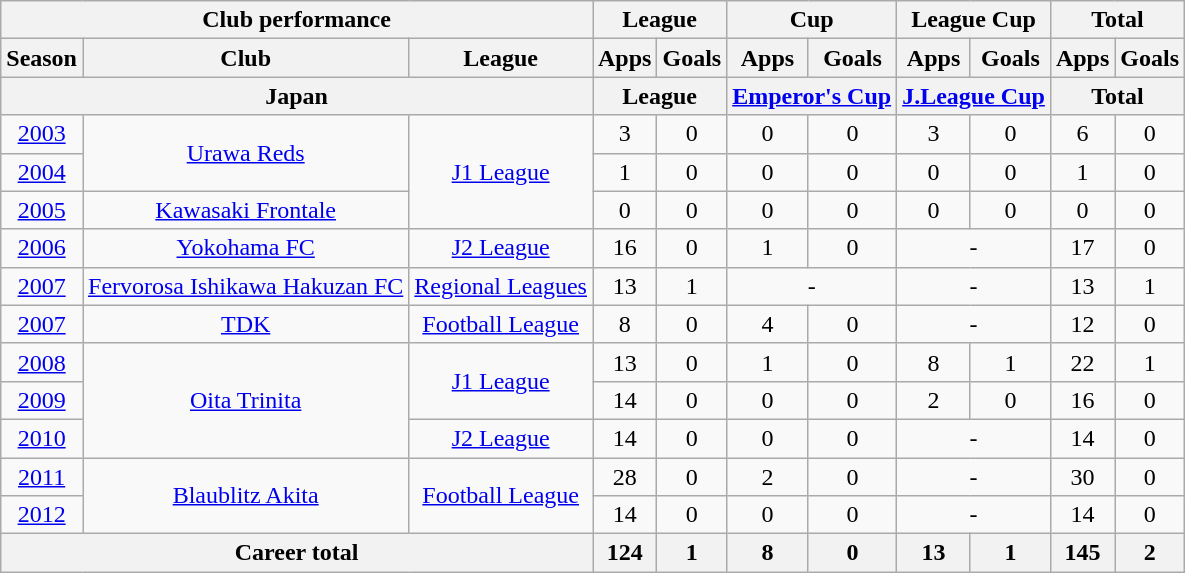<table class="wikitable" style="text-align:center">
<tr>
<th colspan=3>Club performance</th>
<th colspan=2>League</th>
<th colspan=2>Cup</th>
<th colspan=2>League Cup</th>
<th colspan=2>Total</th>
</tr>
<tr>
<th>Season</th>
<th>Club</th>
<th>League</th>
<th>Apps</th>
<th>Goals</th>
<th>Apps</th>
<th>Goals</th>
<th>Apps</th>
<th>Goals</th>
<th>Apps</th>
<th>Goals</th>
</tr>
<tr>
<th colspan=3>Japan</th>
<th colspan=2>League</th>
<th colspan=2><a href='#'>Emperor's Cup</a></th>
<th colspan=2><a href='#'>J.League Cup</a></th>
<th colspan=2>Total</th>
</tr>
<tr>
<td><a href='#'>2003</a></td>
<td rowspan="2"><a href='#'>Urawa Reds</a></td>
<td rowspan="3"><a href='#'>J1 League</a></td>
<td>3</td>
<td>0</td>
<td>0</td>
<td>0</td>
<td>3</td>
<td>0</td>
<td>6</td>
<td>0</td>
</tr>
<tr>
<td><a href='#'>2004</a></td>
<td>1</td>
<td>0</td>
<td>0</td>
<td>0</td>
<td>0</td>
<td>0</td>
<td>1</td>
<td>0</td>
</tr>
<tr>
<td><a href='#'>2005</a></td>
<td><a href='#'>Kawasaki Frontale</a></td>
<td>0</td>
<td>0</td>
<td>0</td>
<td>0</td>
<td>0</td>
<td>0</td>
<td>0</td>
<td>0</td>
</tr>
<tr>
<td><a href='#'>2006</a></td>
<td><a href='#'>Yokohama FC</a></td>
<td><a href='#'>J2 League</a></td>
<td>16</td>
<td>0</td>
<td>1</td>
<td>0</td>
<td colspan="2">-</td>
<td>17</td>
<td>0</td>
</tr>
<tr>
<td><a href='#'>2007</a></td>
<td><a href='#'>Fervorosa Ishikawa Hakuzan FC</a></td>
<td><a href='#'>Regional Leagues</a></td>
<td>13</td>
<td>1</td>
<td colspan="2">-</td>
<td colspan="2">-</td>
<td>13</td>
<td>1</td>
</tr>
<tr>
<td><a href='#'>2007</a></td>
<td><a href='#'>TDK</a></td>
<td><a href='#'>Football League</a></td>
<td>8</td>
<td>0</td>
<td>4</td>
<td>0</td>
<td colspan="2">-</td>
<td>12</td>
<td>0</td>
</tr>
<tr>
<td><a href='#'>2008</a></td>
<td rowspan="3"><a href='#'>Oita Trinita</a></td>
<td rowspan="2"><a href='#'>J1 League</a></td>
<td>13</td>
<td>0</td>
<td>1</td>
<td>0</td>
<td>8</td>
<td>1</td>
<td>22</td>
<td>1</td>
</tr>
<tr>
<td><a href='#'>2009</a></td>
<td>14</td>
<td>0</td>
<td>0</td>
<td>0</td>
<td>2</td>
<td>0</td>
<td>16</td>
<td>0</td>
</tr>
<tr>
<td><a href='#'>2010</a></td>
<td><a href='#'>J2 League</a></td>
<td>14</td>
<td>0</td>
<td>0</td>
<td>0</td>
<td colspan="2">-</td>
<td>14</td>
<td>0</td>
</tr>
<tr>
<td><a href='#'>2011</a></td>
<td rowspan="2"><a href='#'>Blaublitz Akita</a></td>
<td rowspan="2"><a href='#'>Football League</a></td>
<td>28</td>
<td>0</td>
<td>2</td>
<td>0</td>
<td colspan="2">-</td>
<td>30</td>
<td>0</td>
</tr>
<tr>
<td><a href='#'>2012</a></td>
<td>14</td>
<td>0</td>
<td>0</td>
<td>0</td>
<td colspan="2">-</td>
<td>14</td>
<td>0</td>
</tr>
<tr>
<th colspan=3>Career total</th>
<th>124</th>
<th>1</th>
<th>8</th>
<th>0</th>
<th>13</th>
<th>1</th>
<th>145</th>
<th>2</th>
</tr>
</table>
